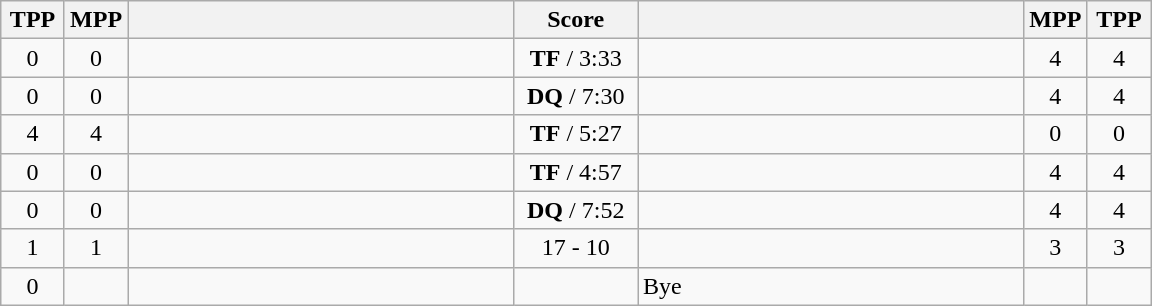<table class="wikitable" style="text-align: center;" |>
<tr>
<th width="35">TPP</th>
<th width="35">MPP</th>
<th width="250"></th>
<th width="75">Score</th>
<th width="250"></th>
<th width="35">MPP</th>
<th width="35">TPP</th>
</tr>
<tr>
<td>0</td>
<td>0</td>
<td style="text-align:left;"><strong></strong></td>
<td><strong>TF</strong> / 3:33</td>
<td style="text-align:left;"></td>
<td>4</td>
<td>4</td>
</tr>
<tr>
<td>0</td>
<td>0</td>
<td style="text-align:left;"><strong></strong></td>
<td><strong>DQ</strong> / 7:30</td>
<td style="text-align:left;"></td>
<td>4</td>
<td>4</td>
</tr>
<tr>
<td>4</td>
<td>4</td>
<td style="text-align:left;"></td>
<td><strong>TF</strong> / 5:27</td>
<td style="text-align:left;"><strong></strong></td>
<td>0</td>
<td>0</td>
</tr>
<tr>
<td>0</td>
<td>0</td>
<td style="text-align:left;"><strong></strong></td>
<td><strong>TF</strong> / 4:57</td>
<td style="text-align:left;"></td>
<td>4</td>
<td>4</td>
</tr>
<tr>
<td>0</td>
<td>0</td>
<td style="text-align:left;"><strong></strong></td>
<td><strong>DQ</strong> / 7:52</td>
<td style="text-align:left;"></td>
<td>4</td>
<td>4</td>
</tr>
<tr>
<td>1</td>
<td>1</td>
<td style="text-align:left;"><strong></strong></td>
<td>17 - 10</td>
<td style="text-align:left;"></td>
<td>3</td>
<td>3</td>
</tr>
<tr>
<td>0</td>
<td></td>
<td style="text-align:left;"><strong></strong></td>
<td></td>
<td style="text-align:left;">Bye</td>
<td></td>
<td></td>
</tr>
</table>
